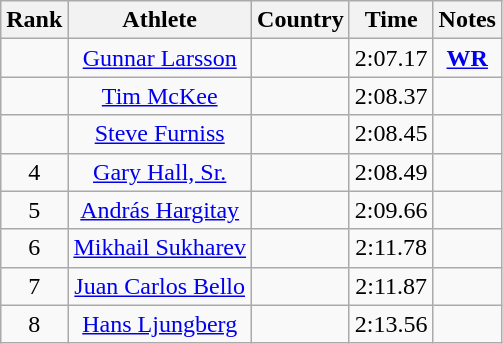<table class="wikitable sortable" style="text-align:center">
<tr>
<th>Rank</th>
<th>Athlete</th>
<th>Country</th>
<th>Time</th>
<th>Notes</th>
</tr>
<tr>
<td></td>
<td><a href='#'>Gunnar Larsson</a></td>
<td align=left></td>
<td>2:07.17</td>
<td><strong><a href='#'>WR</a></strong></td>
</tr>
<tr>
<td></td>
<td><a href='#'>Tim McKee</a></td>
<td align=left></td>
<td>2:08.37</td>
<td><strong>  </strong></td>
</tr>
<tr>
<td></td>
<td><a href='#'>Steve Furniss</a></td>
<td align=left></td>
<td>2:08.45</td>
<td><strong> </strong></td>
</tr>
<tr>
<td>4</td>
<td><a href='#'>Gary Hall, Sr.</a></td>
<td align=left></td>
<td>2:08.49</td>
<td><strong> </strong></td>
</tr>
<tr>
<td>5</td>
<td><a href='#'>András Hargitay</a></td>
<td align=left></td>
<td>2:09.66</td>
<td><strong> </strong></td>
</tr>
<tr>
<td>6</td>
<td><a href='#'>Mikhail Sukharev</a></td>
<td align=left></td>
<td>2:11.78</td>
<td><strong> </strong></td>
</tr>
<tr>
<td>7</td>
<td><a href='#'>Juan Carlos Bello</a></td>
<td align=left></td>
<td>2:11.87</td>
<td><strong> </strong></td>
</tr>
<tr>
<td>8</td>
<td><a href='#'>Hans Ljungberg</a></td>
<td align=left></td>
<td>2:13.56</td>
<td><strong> </strong></td>
</tr>
</table>
